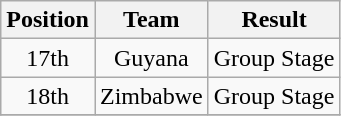<table class="wikitable" style="text-align: center;">
<tr>
<th>Position</th>
<th>Team</th>
<th>Result</th>
</tr>
<tr>
<td>17th</td>
<td> Guyana</td>
<td>Group Stage</td>
</tr>
<tr>
<td>18th</td>
<td> Zimbabwe</td>
<td>Group Stage</td>
</tr>
<tr>
</tr>
</table>
